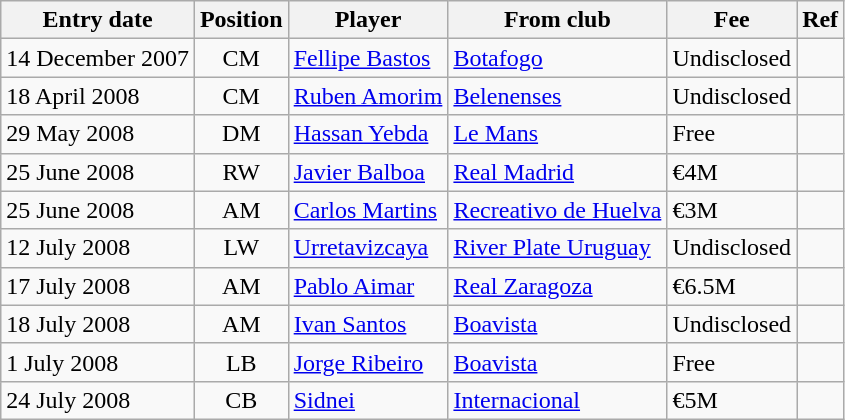<table class="wikitable sortable">
<tr>
<th>Entry date</th>
<th>Position</th>
<th>Player</th>
<th>From club</th>
<th>Fee</th>
<th>Ref</th>
</tr>
<tr>
<td>14 December 2007</td>
<td style="text-align:center;">CM</td>
<td style="text-align:left;"><a href='#'>Fellipe Bastos</a></td>
<td style="text-align:left;"><a href='#'>Botafogo</a></td>
<td>Undisclosed</td>
<td></td>
</tr>
<tr>
<td>18 April 2008</td>
<td style="text-align:center;">CM</td>
<td style="text-align:left;"><a href='#'>Ruben Amorim</a></td>
<td style="text-align:left;"><a href='#'>Belenenses</a></td>
<td>Undisclosed</td>
<td></td>
</tr>
<tr>
<td>29 May 2008</td>
<td style="text-align:center;">DM</td>
<td style="text-align:left;"><a href='#'>Hassan Yebda</a></td>
<td style="text-align:left;"><a href='#'>Le Mans</a></td>
<td>Free</td>
<td></td>
</tr>
<tr>
<td>25 June 2008</td>
<td style="text-align:center;">RW</td>
<td style="text-align:left;"><a href='#'>Javier Balboa</a></td>
<td style="text-align:left;"><a href='#'>Real Madrid</a></td>
<td>€4M</td>
<td></td>
</tr>
<tr>
<td>25 June 2008</td>
<td style="text-align:center;">AM</td>
<td style="text-align:left;"><a href='#'>Carlos Martins</a></td>
<td style="text-align:left;"><a href='#'>Recreativo de Huelva</a></td>
<td>€3M</td>
<td></td>
</tr>
<tr>
<td>12 July 2008</td>
<td style="text-align:center;">LW</td>
<td style="text-align:left;"><a href='#'>Urretavizcaya</a></td>
<td style="text-align:left;"><a href='#'>River Plate Uruguay</a></td>
<td>Undisclosed</td>
<td></td>
</tr>
<tr>
<td>17 July 2008</td>
<td style="text-align:center;">AM</td>
<td style="text-align:left;"><a href='#'>Pablo Aimar</a></td>
<td style="text-align:left;"><a href='#'>Real Zaragoza</a></td>
<td>€6.5M</td>
<td></td>
</tr>
<tr>
<td>18 July 2008</td>
<td style="text-align:center;">AM</td>
<td style="text-align:left;"><a href='#'>Ivan Santos</a></td>
<td style="text-align:left;"><a href='#'>Boavista</a></td>
<td>Undisclosed</td>
<td></td>
</tr>
<tr>
<td>1 July 2008</td>
<td style="text-align:center;">LB</td>
<td style="text-align:left;"><a href='#'>Jorge Ribeiro</a></td>
<td style="text-align:left;"><a href='#'>Boavista</a></td>
<td>Free</td>
<td></td>
</tr>
<tr>
<td>24 July 2008</td>
<td style="text-align:center;">CB</td>
<td style="text-align:left;"><a href='#'>Sidnei</a></td>
<td style="text-align:left;"><a href='#'>Internacional</a></td>
<td>€5M</td>
<td></td>
</tr>
</table>
